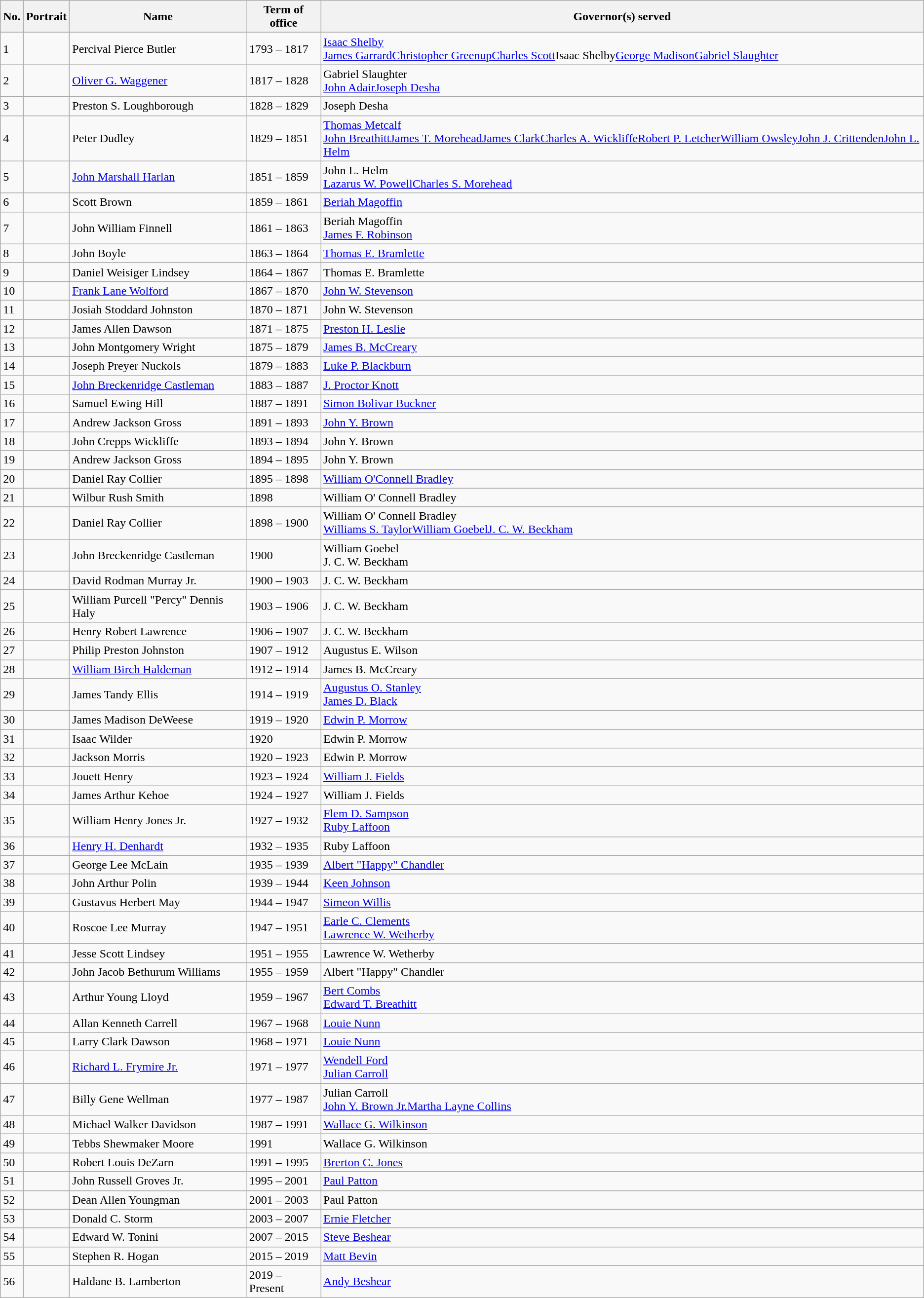<table class="wikitable">
<tr>
<th>No.</th>
<th>Portrait</th>
<th><strong>Name</strong></th>
<th>Term of office</th>
<th>Governor(s) served</th>
</tr>
<tr>
<td>1</td>
<td></td>
<td>Percival Pierce Butler</td>
<td>1793 – 1817</td>
<td><a href='#'>Isaac Shelby</a><br><a href='#'>James Garrard</a><a href='#'>Christopher Greenup</a><a href='#'>Charles Scott</a>Isaac Shelby<a href='#'>George Madison</a><a href='#'>Gabriel Slaughter</a></td>
</tr>
<tr>
<td>2</td>
<td></td>
<td><a href='#'>Oliver G. Waggener</a></td>
<td>1817 – 1828</td>
<td>Gabriel Slaughter<br><a href='#'>John Adair</a><a href='#'>Joseph Desha</a></td>
</tr>
<tr>
<td>3</td>
<td></td>
<td>Preston S. Loughborough</td>
<td>1828 – 1829</td>
<td>Joseph Desha</td>
</tr>
<tr>
<td>4</td>
<td></td>
<td>Peter Dudley</td>
<td>1829 – 1851</td>
<td><a href='#'>Thomas Metcalf</a><br><a href='#'>John Breathitt</a><a href='#'>James T. Morehead</a><a href='#'>James Clark</a><a href='#'>Charles A. Wickliffe</a><a href='#'>Robert P. Letcher</a><a href='#'>William Owsley</a><a href='#'>John J. Crittenden</a><a href='#'>John L. Helm</a></td>
</tr>
<tr>
<td>5</td>
<td></td>
<td><a href='#'>John Marshall Harlan</a></td>
<td>1851 – 1859</td>
<td>John L. Helm<br><a href='#'>Lazarus W. Powell</a><a href='#'>Charles S. Morehead</a></td>
</tr>
<tr>
<td>6</td>
<td></td>
<td>Scott Brown</td>
<td>1859 – 1861</td>
<td><a href='#'>Beriah Magoffin</a></td>
</tr>
<tr>
<td>7</td>
<td></td>
<td>John William Finnell</td>
<td>1861 – 1863</td>
<td>Beriah Magoffin<br><a href='#'>James F. Robinson</a></td>
</tr>
<tr>
<td>8</td>
<td></td>
<td>John Boyle</td>
<td>1863 – 1864</td>
<td><a href='#'>Thomas E. Bramlette</a></td>
</tr>
<tr>
<td>9</td>
<td></td>
<td>Daniel Weisiger Lindsey</td>
<td>1864 – 1867</td>
<td>Thomas E. Bramlette</td>
</tr>
<tr>
<td>10</td>
<td></td>
<td><a href='#'>Frank Lane Wolford</a></td>
<td>1867 – 1870</td>
<td><a href='#'>John W. Stevenson</a></td>
</tr>
<tr>
<td>11</td>
<td></td>
<td>Josiah Stoddard Johnston</td>
<td>1870 – 1871</td>
<td>John W. Stevenson</td>
</tr>
<tr>
<td>12</td>
<td></td>
<td>James Allen Dawson</td>
<td>1871 – 1875</td>
<td><a href='#'>Preston H. Leslie</a></td>
</tr>
<tr>
<td>13</td>
<td></td>
<td>John Montgomery Wright</td>
<td>1875 – 1879</td>
<td><a href='#'>James B. McCreary</a></td>
</tr>
<tr>
<td>14</td>
<td></td>
<td>Joseph Preyer Nuckols</td>
<td>1879 – 1883</td>
<td><a href='#'>Luke P. Blackburn</a></td>
</tr>
<tr>
<td>15</td>
<td></td>
<td><a href='#'>John Breckenridge Castleman</a></td>
<td>1883 – 1887</td>
<td><a href='#'>J. Proctor Knott</a></td>
</tr>
<tr>
<td>16</td>
<td></td>
<td>Samuel Ewing Hill</td>
<td>1887 – 1891</td>
<td><a href='#'>Simon Bolivar Buckner</a></td>
</tr>
<tr>
<td>17</td>
<td></td>
<td>Andrew Jackson Gross</td>
<td>1891 – 1893</td>
<td><a href='#'>John Y. Brown</a></td>
</tr>
<tr>
<td>18</td>
<td></td>
<td>John Crepps Wickliffe</td>
<td>1893 – 1894</td>
<td>John Y. Brown</td>
</tr>
<tr>
<td>19</td>
<td></td>
<td>Andrew Jackson Gross</td>
<td>1894 – 1895</td>
<td>John Y. Brown</td>
</tr>
<tr>
<td>20</td>
<td></td>
<td>Daniel Ray Collier</td>
<td>1895 – 1898</td>
<td><a href='#'>William O'Connell Bradley</a></td>
</tr>
<tr>
<td>21</td>
<td></td>
<td>Wilbur Rush Smith</td>
<td>1898</td>
<td>William O' Connell Bradley</td>
</tr>
<tr>
<td>22</td>
<td></td>
<td>Daniel Ray Collier</td>
<td>1898 – 1900</td>
<td>William O' Connell Bradley<br><a href='#'>Williams S. Taylor</a><a href='#'>William Goebel</a><a href='#'>J. C. W. Beckham</a></td>
</tr>
<tr>
<td>23</td>
<td></td>
<td>John Breckenridge Castleman</td>
<td>1900</td>
<td>William Goebel<br>J. C. W. Beckham</td>
</tr>
<tr>
<td>24</td>
<td></td>
<td>David Rodman Murray Jr.</td>
<td>1900 – 1903</td>
<td>J. C. W. Beckham</td>
</tr>
<tr>
<td>25</td>
<td></td>
<td>William Purcell "Percy" Dennis Haly</td>
<td>1903 – 1906</td>
<td>J. C. W. Beckham</td>
</tr>
<tr>
<td>26</td>
<td></td>
<td>Henry Robert Lawrence</td>
<td>1906 – 1907</td>
<td>J. C. W. Beckham</td>
</tr>
<tr>
<td>27</td>
<td></td>
<td>Philip Preston Johnston</td>
<td>1907 – 1912</td>
<td>Augustus E. Wilson</td>
</tr>
<tr>
<td>28</td>
<td></td>
<td><a href='#'>William Birch Haldeman</a></td>
<td>1912 – 1914</td>
<td>James B. McCreary</td>
</tr>
<tr>
<td>29</td>
<td></td>
<td>James Tandy Ellis</td>
<td>1914 – 1919</td>
<td><a href='#'>Augustus O. Stanley</a><br><a href='#'>James D. Black</a></td>
</tr>
<tr>
<td>30</td>
<td></td>
<td>James Madison DeWeese</td>
<td>1919 – 1920</td>
<td><a href='#'>Edwin P. Morrow</a></td>
</tr>
<tr>
<td>31</td>
<td></td>
<td>Isaac Wilder</td>
<td>1920</td>
<td>Edwin P. Morrow</td>
</tr>
<tr>
<td>32</td>
<td></td>
<td>Jackson Morris</td>
<td>1920 – 1923</td>
<td>Edwin P. Morrow</td>
</tr>
<tr>
<td>33</td>
<td></td>
<td>Jouett Henry</td>
<td>1923 – 1924</td>
<td><a href='#'>William J. Fields</a></td>
</tr>
<tr>
<td>34</td>
<td></td>
<td>James Arthur Kehoe</td>
<td>1924 – 1927</td>
<td>William J. Fields</td>
</tr>
<tr>
<td>35</td>
<td></td>
<td>William Henry Jones Jr.</td>
<td>1927 – 1932</td>
<td><a href='#'>Flem D. Sampson</a><br><a href='#'>Ruby Laffoon</a></td>
</tr>
<tr>
<td>36</td>
<td></td>
<td><a href='#'>Henry H. Denhardt</a></td>
<td>1932 – 1935</td>
<td>Ruby Laffoon</td>
</tr>
<tr>
<td>37</td>
<td></td>
<td>George Lee McLain</td>
<td>1935 – 1939</td>
<td><a href='#'>Albert "Happy" Chandler</a></td>
</tr>
<tr>
<td>38</td>
<td></td>
<td>John Arthur Polin</td>
<td>1939 – 1944</td>
<td><a href='#'>Keen Johnson</a></td>
</tr>
<tr>
<td>39</td>
<td></td>
<td>Gustavus Herbert May</td>
<td>1944 – 1947</td>
<td><a href='#'>Simeon Willis</a></td>
</tr>
<tr>
<td>40</td>
<td></td>
<td>Roscoe Lee Murray</td>
<td>1947 – 1951</td>
<td><a href='#'>Earle C. Clements</a><br><a href='#'>Lawrence W. Wetherby</a></td>
</tr>
<tr>
<td>41</td>
<td></td>
<td>Jesse Scott Lindsey</td>
<td>1951 – 1955</td>
<td>Lawrence W. Wetherby</td>
</tr>
<tr>
<td>42</td>
<td></td>
<td>John Jacob Bethurum Williams</td>
<td>1955 – 1959</td>
<td>Albert "Happy" Chandler</td>
</tr>
<tr>
<td>43</td>
<td></td>
<td>Arthur Young Lloyd</td>
<td>1959 – 1967</td>
<td><a href='#'>Bert Combs</a><br><a href='#'>Edward T. Breathitt</a></td>
</tr>
<tr>
<td>44</td>
<td></td>
<td>Allan Kenneth Carrell</td>
<td>1967 – 1968</td>
<td><a href='#'>Louie Nunn</a></td>
</tr>
<tr>
<td>45</td>
<td></td>
<td>Larry Clark Dawson</td>
<td>1968 – 1971</td>
<td><a href='#'>Louie Nunn</a></td>
</tr>
<tr>
<td>46</td>
<td></td>
<td><a href='#'>Richard L. Frymire Jr.</a></td>
<td>1971 – 1977</td>
<td><a href='#'>Wendell Ford</a><br><a href='#'>Julian Carroll</a></td>
</tr>
<tr>
<td>47</td>
<td></td>
<td>Billy Gene Wellman</td>
<td>1977 – 1987</td>
<td>Julian Carroll<br><a href='#'>John Y. Brown Jr.</a><a href='#'>Martha Layne Collins</a></td>
</tr>
<tr>
<td>48</td>
<td></td>
<td>Michael Walker Davidson</td>
<td>1987 – 1991</td>
<td><a href='#'>Wallace G. Wilkinson</a></td>
</tr>
<tr>
<td>49</td>
<td></td>
<td>Tebbs Shewmaker Moore</td>
<td>1991</td>
<td>Wallace G. Wilkinson</td>
</tr>
<tr>
<td>50</td>
<td></td>
<td>Robert Louis DeZarn</td>
<td>1991 – 1995</td>
<td><a href='#'>Brerton C. Jones</a></td>
</tr>
<tr>
<td>51</td>
<td></td>
<td>John Russell Groves Jr.</td>
<td>1995 – 2001</td>
<td><a href='#'>Paul Patton</a></td>
</tr>
<tr>
<td>52</td>
<td></td>
<td>Dean Allen Youngman</td>
<td>2001 – 2003</td>
<td>Paul Patton</td>
</tr>
<tr>
<td>53</td>
<td></td>
<td>Donald C. Storm</td>
<td>2003 – 2007</td>
<td><a href='#'>Ernie Fletcher</a></td>
</tr>
<tr>
<td>54</td>
<td></td>
<td>Edward W. Tonini</td>
<td>2007 – 2015</td>
<td><a href='#'>Steve Beshear</a></td>
</tr>
<tr>
<td>55</td>
<td></td>
<td>Stephen R. Hogan</td>
<td>2015 – 2019</td>
<td><a href='#'>Matt Bevin</a></td>
</tr>
<tr>
<td>56</td>
<td></td>
<td>Haldane B. Lamberton</td>
<td>2019 – Present</td>
<td><a href='#'>Andy Beshear</a></td>
</tr>
</table>
